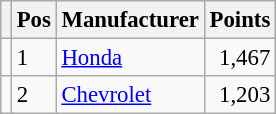<table class="wikitable" style="font-size: 95%;">
<tr>
<th></th>
<th>Pos</th>
<th>Manufacturer</th>
<th>Points</th>
</tr>
<tr>
<td align="left"></td>
<td>1</td>
<td> <a href='#'>Honda</a></td>
<td align="right">1,467</td>
</tr>
<tr>
<td align="left"></td>
<td>2</td>
<td> <a href='#'>Chevrolet</a></td>
<td align="right">1,203</td>
</tr>
</table>
